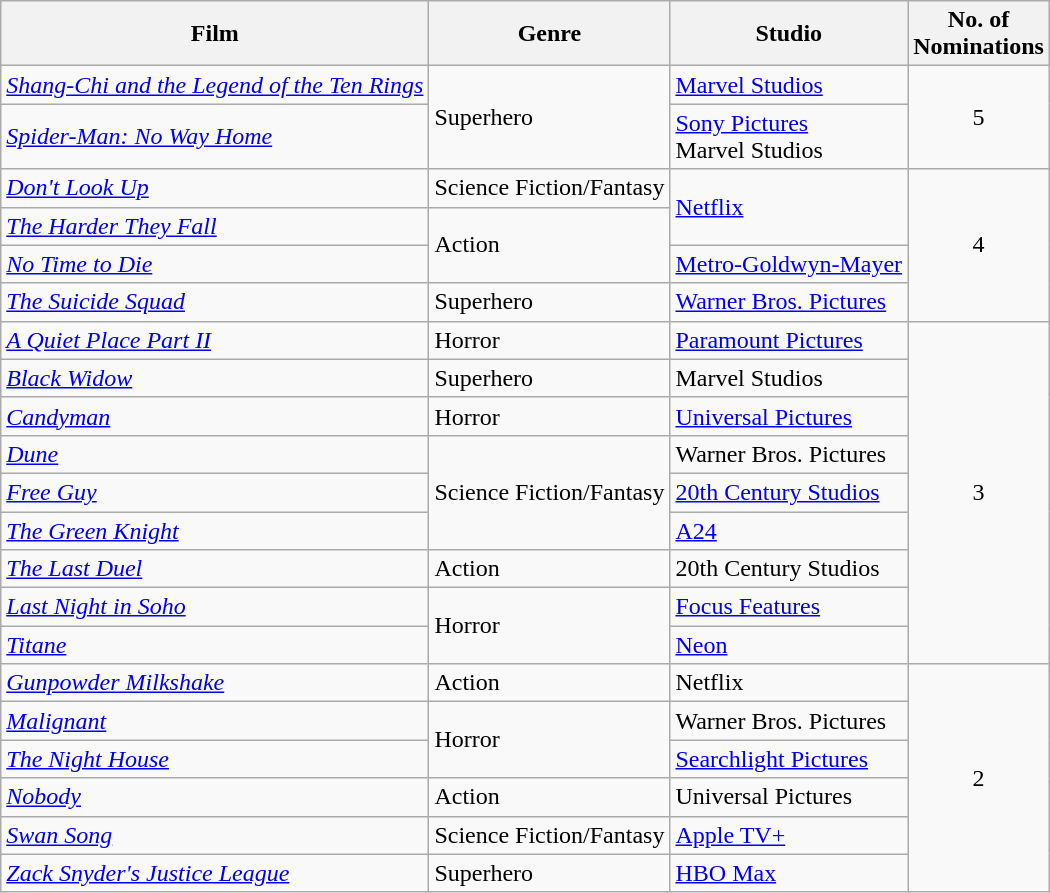<table class="wikitable">
<tr>
<th>Film</th>
<th>Genre</th>
<th>Studio</th>
<th>No. of<br>Nominations</th>
</tr>
<tr>
<td><em><a href='#'>Shang-Chi and the Legend of the Ten Rings</a></em></td>
<td rowspan="2">Superhero</td>
<td><a href='#'>Marvel Studios</a></td>
<td rowspan="2" style="text-align:center">5</td>
</tr>
<tr>
<td><em><a href='#'>Spider-Man: No Way Home</a></em></td>
<td><a href='#'>Sony Pictures</a><br>Marvel Studios</td>
</tr>
<tr>
<td><em><a href='#'>Don't Look Up</a></em></td>
<td>Science Fiction/Fantasy</td>
<td rowspan="2"><a href='#'>Netflix</a></td>
<td rowspan="4" style="text-align:center">4</td>
</tr>
<tr>
<td><em><a href='#'>The Harder They Fall</a></em></td>
<td rowspan="2">Action</td>
</tr>
<tr>
<td><em><a href='#'>No Time to Die</a></em></td>
<td><a href='#'>Metro-Goldwyn-Mayer</a></td>
</tr>
<tr>
<td><em><a href='#'>The Suicide Squad</a></em></td>
<td>Superhero</td>
<td><a href='#'>Warner Bros. Pictures</a></td>
</tr>
<tr>
<td><em><a href='#'>A Quiet Place Part II</a></em></td>
<td>Horror</td>
<td><a href='#'>Paramount Pictures</a></td>
<td rowspan="9" style="text-align:center">3</td>
</tr>
<tr>
<td><em><a href='#'>Black Widow</a></em></td>
<td>Superhero</td>
<td>Marvel Studios</td>
</tr>
<tr>
<td><em><a href='#'>Candyman</a></em></td>
<td>Horror</td>
<td><a href='#'>Universal Pictures</a></td>
</tr>
<tr>
<td><em><a href='#'>Dune</a></em></td>
<td rowspan="3">Science Fiction/Fantasy</td>
<td>Warner Bros. Pictures</td>
</tr>
<tr>
<td><em><a href='#'>Free Guy</a></em></td>
<td><a href='#'>20th Century Studios</a></td>
</tr>
<tr>
<td><em><a href='#'>The Green Knight</a></em></td>
<td><a href='#'>A24</a></td>
</tr>
<tr>
<td><em><a href='#'>The Last Duel</a></em></td>
<td>Action</td>
<td>20th Century Studios</td>
</tr>
<tr>
<td><em><a href='#'>Last Night in Soho</a></em></td>
<td rowspan="2">Horror</td>
<td><a href='#'>Focus Features</a></td>
</tr>
<tr>
<td><em><a href='#'>Titane</a></em></td>
<td><a href='#'>Neon</a></td>
</tr>
<tr>
<td><em><a href='#'>Gunpowder Milkshake</a></em></td>
<td>Action</td>
<td>Netflix</td>
<td rowspan="6" style="text-align:center">2</td>
</tr>
<tr>
<td><em><a href='#'>Malignant</a></em></td>
<td rowspan="2">Horror</td>
<td>Warner Bros. Pictures</td>
</tr>
<tr>
<td><em><a href='#'>The Night House</a></em></td>
<td><a href='#'>Searchlight Pictures</a></td>
</tr>
<tr>
<td><em><a href='#'>Nobody</a></em></td>
<td>Action</td>
<td>Universal Pictures</td>
</tr>
<tr>
<td><em><a href='#'>Swan Song</a></em></td>
<td>Science Fiction/Fantasy</td>
<td><a href='#'>Apple TV+</a></td>
</tr>
<tr>
<td><em><a href='#'>Zack Snyder's Justice League</a></em></td>
<td>Superhero</td>
<td><a href='#'>HBO Max</a></td>
</tr>
</table>
